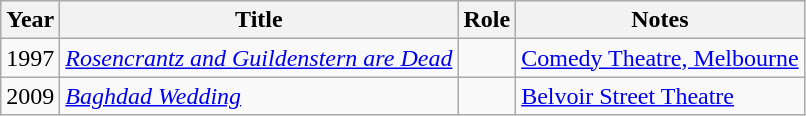<table class="wikitable">
<tr>
<th>Year</th>
<th>Title</th>
<th>Role</th>
<th>Notes</th>
</tr>
<tr>
<td>1997</td>
<td><em><a href='#'>Rosencrantz and Guildenstern are Dead</a></em></td>
<td></td>
<td><a href='#'>Comedy Theatre, Melbourne</a></td>
</tr>
<tr>
<td>2009</td>
<td><em><a href='#'>Baghdad Wedding</a></em></td>
<td></td>
<td><a href='#'>Belvoir Street Theatre</a></td>
</tr>
</table>
